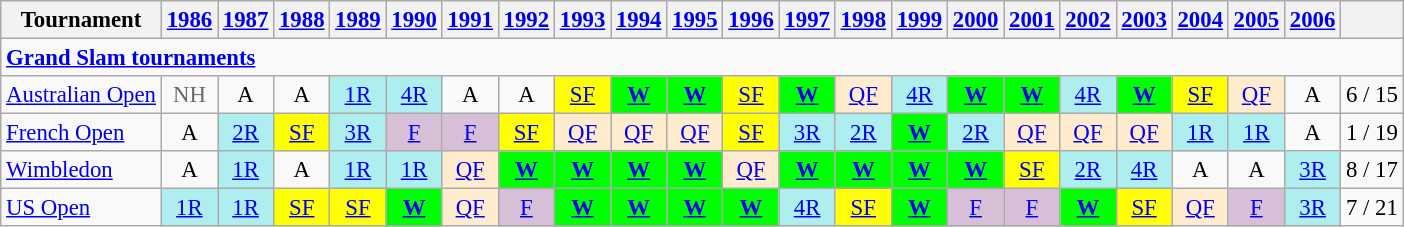<table class=wikitable style=text-align:center;font-size:95%>
<tr>
<th width=100>Tournament</th>
<th><a href='#'>1986</a></th>
<th><a href='#'>1987</a></th>
<th><a href='#'>1988</a></th>
<th><a href='#'>1989</a></th>
<th><a href='#'>1990</a></th>
<th><a href='#'>1991</a></th>
<th><a href='#'>1992</a></th>
<th><a href='#'>1993</a></th>
<th><a href='#'>1994</a></th>
<th><a href='#'>1995</a></th>
<th><a href='#'>1996</a></th>
<th><a href='#'>1997</a></th>
<th><a href='#'>1998</a></th>
<th><a href='#'>1999</a></th>
<th><a href='#'>2000</a></th>
<th><a href='#'>2001</a></th>
<th><a href='#'>2002</a></th>
<th><a href='#'>2003</a></th>
<th><a href='#'>2004</a></th>
<th><a href='#'>2005</a></th>
<th><a href='#'>2006</a></th>
<th></th>
</tr>
<tr>
<td colspan="23" style="text-align:left;"><a href='#'><strong>Grand Slam tournaments</strong></a></td>
</tr>
<tr>
<td align=left><a href='#'>Australian Open</a></td>
<td style=color:#696969>NH</td>
<td>A</td>
<td>A</td>
<td style="background:PaleTurquoise;"><a href='#'>1R</a></td>
<td style="background:PaleTurquoise;"><a href='#'>4R</a></td>
<td>A</td>
<td>A</td>
<td style="background:yellow;"><a href='#'>SF</a></td>
<td bgcolor=lime><strong><a href='#'>W</a></strong></td>
<td bgcolor=lime><a href='#'><strong>W</strong></a></td>
<td bgcolor=yellow><a href='#'>SF</a></td>
<td bgcolor=lime><strong><a href='#'>W</a></strong></td>
<td style="background:BlanchedAlmond;"><a href='#'>QF</a></td>
<td bgcolor=afeeee><a href='#'>4R</a></td>
<td bgcolor=lime><a href='#'><strong>W</strong></a></td>
<td bgcolor=lime><a href='#'><strong>W</strong></a></td>
<td style="background:PaleTurquoise;"><a href='#'>4R</a></td>
<td bgcolor=lime><a href='#'><strong>W</strong></a></td>
<td bgcolor=yellow><a href='#'>SF</a></td>
<td bgcolor=ffebcd><a href='#'>QF</a></td>
<td>A</td>
<td>6 / 15</td>
</tr>
<tr>
<td align=left><a href='#'>French Open</a></td>
<td>A</td>
<td bgcolor=afeeee><a href='#'>2R</a></td>
<td bgcolor=yellow><a href='#'>SF</a></td>
<td bgcolor=afeeee><a href='#'>3R</a></td>
<td bgcolor=thistle><a href='#'>F</a></td>
<td bgcolor=thistle><a href='#'>F</a></td>
<td bgcolor=yellow><a href='#'>SF</a></td>
<td style="background:BlanchedAlmond;"><a href='#'>QF</a></td>
<td style="background:BlanchedAlmond;"><a href='#'>QF</a></td>
<td bgcolor=ffebcd><a href='#'>QF</a></td>
<td style="background:yellow;"><a href='#'>SF</a></td>
<td style="background:PaleTurquoise;"><a href='#'>3R</a></td>
<td style="background:PaleTurquoise;"><a href='#'>2R</a></td>
<td bgcolor=lime><a href='#'><strong>W</strong></a></td>
<td bgcolor=afeeee><a href='#'>2R</a></td>
<td bgcolor=ffebcd><a href='#'>QF</a></td>
<td bgcolor=ffebcd><a href='#'>QF</a></td>
<td bgcolor=ffebcd><a href='#'>QF</a></td>
<td bgcolor=afeeee><a href='#'>1R</a></td>
<td bgcolor=afeeee><a href='#'>1R</a></td>
<td>A</td>
<td>1 / 19</td>
</tr>
<tr>
<td align=left><a href='#'>Wimbledon</a></td>
<td>A</td>
<td bgcolor=afeeee><a href='#'>1R</a></td>
<td>A</td>
<td style="background:PaleTurquoise;"><a href='#'>1R</a></td>
<td style="background:PaleTurquoise;"><a href='#'>1R</a></td>
<td bgcolor=ffebcd><a href='#'>QF</a></td>
<td bgcolor=lime><a href='#'><strong>W</strong></a></td>
<td bgcolor=lime><strong><a href='#'>W</a></strong></td>
<td bgcolor=lime><strong><a href='#'>W</a></strong></td>
<td bgcolor=lime><strong><a href='#'>W</a></strong></td>
<td style="background:BlanchedAlmond;"><a href='#'>QF</a></td>
<td bgcolor=lime><strong><a href='#'>W</a></strong></td>
<td bgcolor=lime><strong><a href='#'>W</a></strong></td>
<td bgcolor=lime><strong><a href='#'>W</a></strong></td>
<td bgcolor=lime><strong><a href='#'>W</a></strong></td>
<td bgcolor=yellow><a href='#'>SF</a></td>
<td bgcolor=afeeee><a href='#'>2R</a></td>
<td bgcolor=afeeee><a href='#'>4R</a></td>
<td>A</td>
<td>A</td>
<td bgcolor=afeeee><a href='#'>3R</a></td>
<td>8 / 17</td>
</tr>
<tr>
<td align=left><a href='#'>US Open</a></td>
<td bgcolor=afeeee><a href='#'>1R</a></td>
<td bgcolor=afeeee><a href='#'>1R</a></td>
<td bgcolor=yellow><a href='#'>SF</a></td>
<td bgcolor=yellow><a href='#'>SF</a></td>
<td bgcolor=lime><strong><a href='#'>W</a></strong></td>
<td style="background:BlanchedAlmond;"><a href='#'>QF</a></td>
<td style="background:Thistle;"><a href='#'>F</a></td>
<td bgcolor=lime><strong><a href='#'>W</a></strong></td>
<td bgcolor=lime><a href='#'><strong>W</strong></a></td>
<td bgcolor=lime><strong><a href='#'>W</a></strong></td>
<td bgcolor=lime><strong><a href='#'>W</a></strong></td>
<td bgcolor=afeeee><a href='#'>4R</a></td>
<td style="background:yellow;"><a href='#'>SF</a></td>
<td bgcolor=lime><a href='#'><strong>W</strong></a></td>
<td style="background:Thistle;"><a href='#'>F</a></td>
<td style="background:Thistle;"><a href='#'>F</a></td>
<td bgcolor=lime><strong><a href='#'>W</a></strong></td>
<td bgcolor=yellow><a href='#'>SF</a></td>
<td bgcolor=ffebcd><a href='#'>QF</a></td>
<td bgcolor=thistle><a href='#'>F</a></td>
<td bgcolor=afeeee><a href='#'>3R</a></td>
<td>7 / 21</td>
</tr>
</table>
